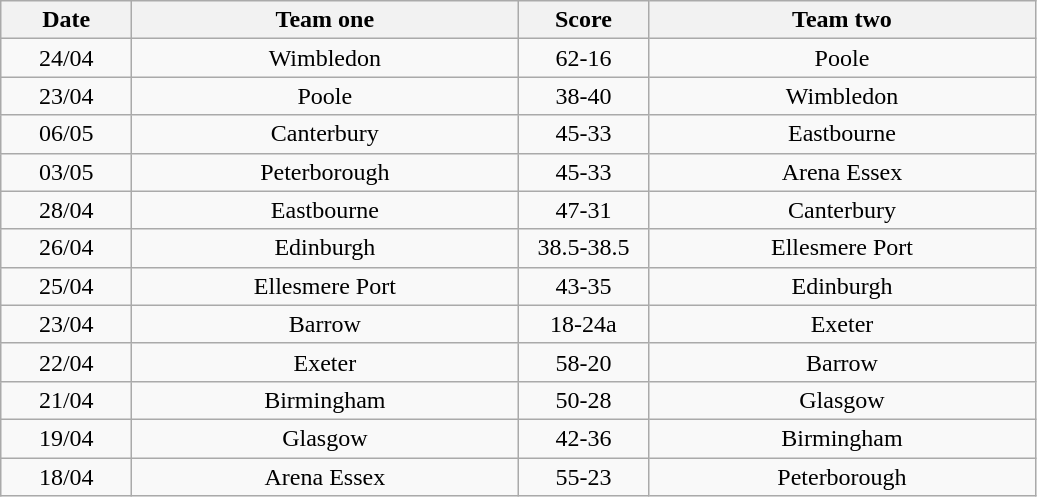<table class="wikitable" style="text-align: center">
<tr>
<th width=80>Date</th>
<th width=250>Team one</th>
<th width=80>Score</th>
<th width=250>Team two</th>
</tr>
<tr>
<td>24/04</td>
<td>Wimbledon</td>
<td>62-16</td>
<td>Poole</td>
</tr>
<tr>
<td>23/04</td>
<td>Poole</td>
<td>38-40</td>
<td>Wimbledon</td>
</tr>
<tr>
<td>06/05</td>
<td>Canterbury</td>
<td>45-33</td>
<td>Eastbourne</td>
</tr>
<tr>
<td>03/05</td>
<td>Peterborough</td>
<td>45-33</td>
<td>Arena Essex</td>
</tr>
<tr>
<td>28/04</td>
<td>Eastbourne</td>
<td>47-31</td>
<td>Canterbury</td>
</tr>
<tr>
<td>26/04</td>
<td>Edinburgh</td>
<td>38.5-38.5</td>
<td>Ellesmere Port</td>
</tr>
<tr>
<td>25/04</td>
<td>Ellesmere Port</td>
<td>43-35</td>
<td>Edinburgh</td>
</tr>
<tr>
<td>23/04</td>
<td>Barrow</td>
<td>18-24a</td>
<td>Exeter</td>
</tr>
<tr>
<td>22/04</td>
<td>Exeter</td>
<td>58-20</td>
<td>Barrow</td>
</tr>
<tr>
<td>21/04</td>
<td>Birmingham</td>
<td>50-28</td>
<td>Glasgow</td>
</tr>
<tr>
<td>19/04</td>
<td>Glasgow</td>
<td>42-36</td>
<td>Birmingham</td>
</tr>
<tr>
<td>18/04</td>
<td>Arena Essex</td>
<td>55-23</td>
<td>Peterborough</td>
</tr>
</table>
